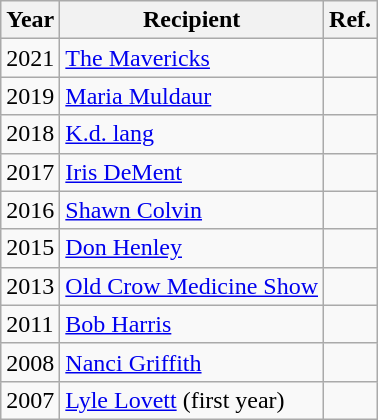<table class="wikitable">
<tr>
<th>Year</th>
<th>Recipient</th>
<th>Ref.</th>
</tr>
<tr>
<td>2021</td>
<td><a href='#'>The Mavericks</a></td>
<td></td>
</tr>
<tr>
<td>2019</td>
<td><a href='#'>Maria Muldaur</a></td>
<td></td>
</tr>
<tr>
<td>2018</td>
<td><a href='#'>K.d. lang</a></td>
<td></td>
</tr>
<tr>
<td>2017</td>
<td><a href='#'>Iris DeMent</a></td>
<td></td>
</tr>
<tr>
<td>2016</td>
<td><a href='#'>Shawn Colvin</a></td>
<td></td>
</tr>
<tr>
<td>2015</td>
<td><a href='#'>Don Henley</a></td>
<td></td>
</tr>
<tr>
<td>2013</td>
<td><a href='#'>Old Crow Medicine Show</a></td>
<td></td>
</tr>
<tr>
<td>2011</td>
<td><a href='#'>Bob Harris</a></td>
<td></td>
</tr>
<tr>
<td>2008</td>
<td><a href='#'>Nanci Griffith</a></td>
<td></td>
</tr>
<tr>
<td>2007</td>
<td><a href='#'>Lyle Lovett</a> (first year)</td>
<td></td>
</tr>
</table>
